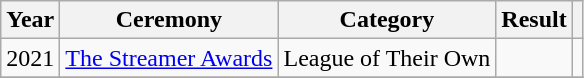<table class="wikitable" style="text-align:center;">
<tr>
<th>Year</th>
<th>Ceremony</th>
<th>Category</th>
<th>Result</th>
<th></th>
</tr>
<tr>
<td rowspan="1">2021</td>
<td rowspan="1"><a href='#'>The Streamer Awards</a></td>
<td>League of Their Own</td>
<td></td>
<td rowspan="1"></td>
</tr>
<tr>
</tr>
</table>
